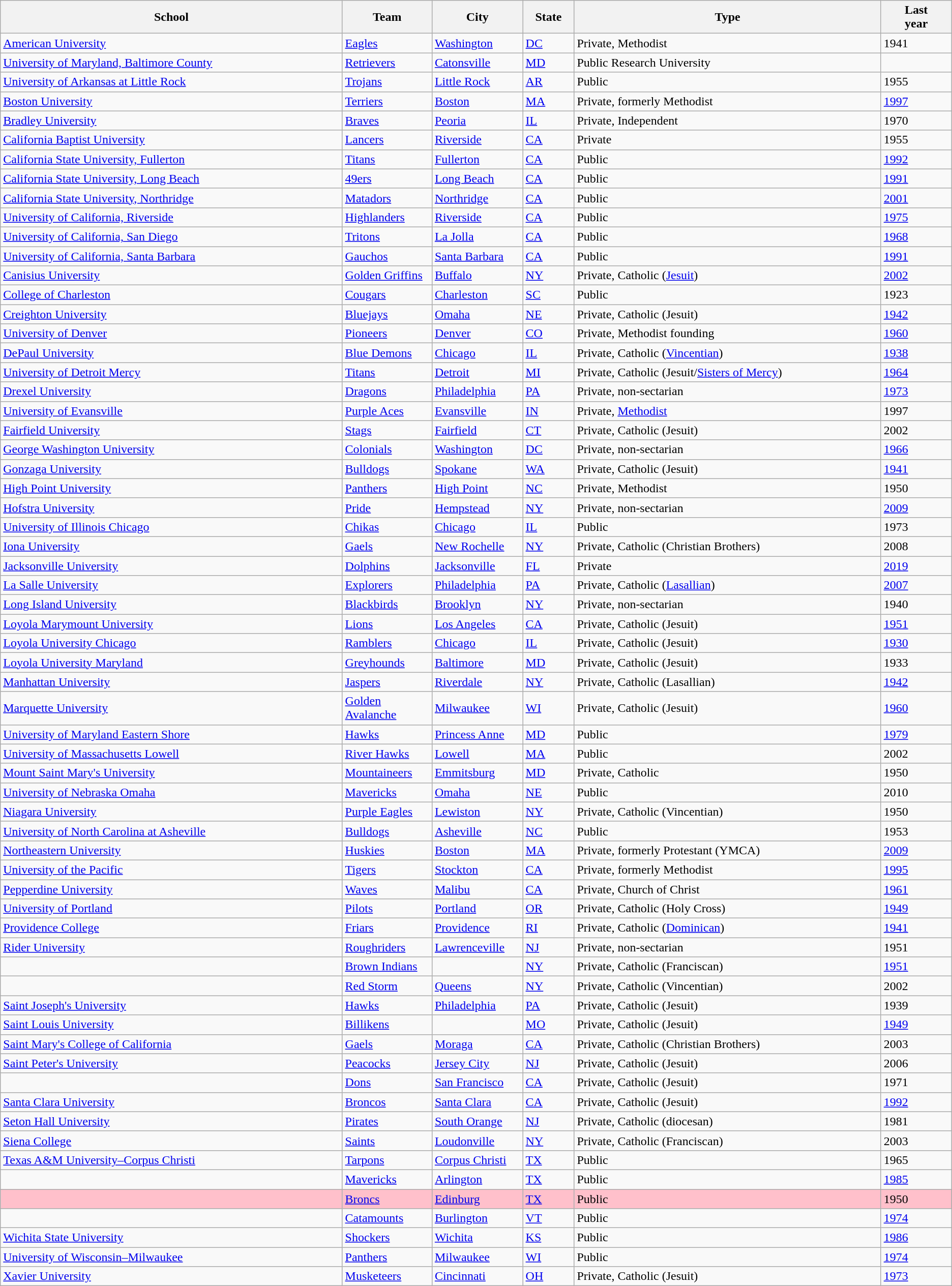<table class="wikitable sortable">
<tr>
<th style=width:45em>School</th>
<th style=width:8em>Team</th>
<th style=width:8em>City</th>
<th style=width:5em>State</th>
<th style=width:40em>Type</th>
<th style=width:08em>Last<br>year</th>
</tr>
<tr>
<td><a href='#'>American University</a></td>
<td><a href='#'>Eagles</a></td>
<td><a href='#'>Washington</a></td>
<td><a href='#'>DC</a></td>
<td>Private, Methodist</td>
<td>1941</td>
</tr>
<tr>
<td><a href='#'>University of Maryland, Baltimore County</a></td>
<td><a href='#'>Retrievers</a></td>
<td><a href='#'>Catonsville</a></td>
<td><a href='#'>MD</a></td>
<td>Public Research University</td>
<td></td>
</tr>
<tr>
<td><a href='#'>University of Arkansas at Little Rock</a></td>
<td><a href='#'>Trojans</a></td>
<td><a href='#'>Little Rock</a></td>
<td><a href='#'>AR</a></td>
<td>Public</td>
<td>1955</td>
</tr>
<tr>
<td><a href='#'>Boston University</a></td>
<td><a href='#'>Terriers</a></td>
<td><a href='#'>Boston</a></td>
<td><a href='#'>MA</a></td>
<td>Private, formerly Methodist</td>
<td><a href='#'>1997</a></td>
</tr>
<tr>
<td><a href='#'>Bradley University</a></td>
<td><a href='#'>Braves</a></td>
<td><a href='#'>Peoria</a></td>
<td><a href='#'>IL</a></td>
<td>Private, Independent</td>
<td>1970</td>
</tr>
<tr>
<td><a href='#'>California Baptist University</a></td>
<td><a href='#'>Lancers</a></td>
<td><a href='#'>Riverside</a></td>
<td><a href='#'>CA</a></td>
<td>Private</td>
<td>1955</td>
</tr>
<tr>
<td><a href='#'>California State University, Fullerton</a></td>
<td><a href='#'>Titans</a></td>
<td><a href='#'>Fullerton</a></td>
<td><a href='#'>CA</a></td>
<td>Public</td>
<td><a href='#'>1992</a></td>
</tr>
<tr>
<td><a href='#'>California State University, Long Beach</a></td>
<td><a href='#'>49ers</a></td>
<td><a href='#'>Long Beach</a></td>
<td><a href='#'>CA</a></td>
<td>Public</td>
<td><a href='#'>1991</a></td>
</tr>
<tr>
<td><a href='#'>California State University, Northridge</a></td>
<td><a href='#'>Matadors</a></td>
<td><a href='#'>Northridge</a></td>
<td><a href='#'>CA</a></td>
<td>Public</td>
<td><a href='#'>2001</a></td>
</tr>
<tr>
<td><a href='#'>University of California, Riverside</a></td>
<td><a href='#'>Highlanders</a></td>
<td><a href='#'>Riverside</a></td>
<td><a href='#'>CA</a></td>
<td>Public</td>
<td><a href='#'>1975</a></td>
</tr>
<tr>
<td><a href='#'>University of California, San Diego</a></td>
<td><a href='#'>Tritons</a></td>
<td><a href='#'>La Jolla</a></td>
<td><a href='#'>CA</a></td>
<td>Public</td>
<td><a href='#'>1968</a></td>
</tr>
<tr>
<td><a href='#'>University of California, Santa Barbara</a></td>
<td><a href='#'>Gauchos</a></td>
<td><a href='#'>Santa Barbara</a></td>
<td><a href='#'>CA</a></td>
<td>Public</td>
<td><a href='#'>1991</a></td>
</tr>
<tr>
<td><a href='#'>Canisius University</a></td>
<td><a href='#'>Golden Griffins</a></td>
<td><a href='#'>Buffalo</a></td>
<td><a href='#'>NY</a></td>
<td>Private, Catholic (<a href='#'>Jesuit</a>)</td>
<td><a href='#'>2002</a></td>
</tr>
<tr>
<td><a href='#'>College of Charleston</a></td>
<td><a href='#'>Cougars</a></td>
<td><a href='#'>Charleston</a></td>
<td><a href='#'>SC</a></td>
<td>Public</td>
<td>1923</td>
</tr>
<tr>
<td><a href='#'>Creighton University</a></td>
<td><a href='#'>Bluejays</a></td>
<td><a href='#'>Omaha</a></td>
<td><a href='#'>NE</a></td>
<td>Private, Catholic (Jesuit)</td>
<td><a href='#'>1942</a></td>
</tr>
<tr>
<td><a href='#'>University of Denver</a></td>
<td><a href='#'>Pioneers</a></td>
<td><a href='#'>Denver</a></td>
<td><a href='#'>CO</a></td>
<td>Private, Methodist founding</td>
<td><a href='#'>1960</a></td>
</tr>
<tr>
<td><a href='#'>DePaul University</a></td>
<td><a href='#'>Blue Demons</a></td>
<td><a href='#'>Chicago</a></td>
<td><a href='#'>IL</a></td>
<td>Private, Catholic (<a href='#'>Vincentian</a>)</td>
<td><a href='#'>1938</a></td>
</tr>
<tr>
<td><a href='#'>University of Detroit Mercy</a></td>
<td><a href='#'>Titans</a></td>
<td><a href='#'>Detroit</a></td>
<td><a href='#'>MI</a></td>
<td>Private, Catholic (Jesuit/<a href='#'>Sisters of Mercy</a>)</td>
<td><a href='#'>1964</a></td>
</tr>
<tr>
<td><a href='#'>Drexel University</a></td>
<td><a href='#'>Dragons</a></td>
<td><a href='#'>Philadelphia</a></td>
<td><a href='#'>PA</a></td>
<td>Private, non-sectarian</td>
<td><a href='#'>1973</a></td>
</tr>
<tr>
<td><a href='#'>University of Evansville</a></td>
<td><a href='#'>Purple Aces</a></td>
<td><a href='#'>Evansville</a></td>
<td><a href='#'>IN</a></td>
<td>Private, <a href='#'>Methodist</a></td>
<td>1997</td>
</tr>
<tr>
<td><a href='#'>Fairfield University</a></td>
<td><a href='#'>Stags</a></td>
<td><a href='#'>Fairfield</a></td>
<td><a href='#'>CT</a></td>
<td>Private, Catholic (Jesuit)</td>
<td>2002</td>
</tr>
<tr>
<td><a href='#'>George Washington University</a></td>
<td><a href='#'>Colonials</a></td>
<td><a href='#'>Washington</a></td>
<td><a href='#'>DC</a></td>
<td>Private, non-sectarian</td>
<td><a href='#'>1966</a></td>
</tr>
<tr>
<td><a href='#'>Gonzaga University</a></td>
<td><a href='#'>Bulldogs</a></td>
<td><a href='#'>Spokane</a></td>
<td><a href='#'>WA</a></td>
<td>Private, Catholic (Jesuit)</td>
<td><a href='#'>1941</a></td>
</tr>
<tr>
<td><a href='#'>High Point University</a></td>
<td><a href='#'>Panthers</a></td>
<td><a href='#'>High Point</a></td>
<td><a href='#'>NC</a></td>
<td>Private, Methodist</td>
<td>1950</td>
</tr>
<tr>
<td><a href='#'>Hofstra University</a></td>
<td><a href='#'>Pride</a></td>
<td><a href='#'>Hempstead</a></td>
<td><a href='#'>NY</a></td>
<td>Private, non-sectarian</td>
<td><a href='#'>2009</a></td>
</tr>
<tr>
<td><a href='#'>University of Illinois Chicago</a></td>
<td><a href='#'>Chikas</a></td>
<td><a href='#'>Chicago</a></td>
<td><a href='#'>IL</a></td>
<td>Public</td>
<td>1973</td>
</tr>
<tr>
<td><a href='#'>Iona University</a></td>
<td><a href='#'>Gaels</a></td>
<td><a href='#'>New Rochelle</a></td>
<td><a href='#'>NY</a></td>
<td>Private, Catholic (Christian Brothers)</td>
<td>2008</td>
</tr>
<tr>
<td><a href='#'>Jacksonville University</a></td>
<td><a href='#'>Dolphins</a></td>
<td><a href='#'>Jacksonville</a></td>
<td><a href='#'>FL</a></td>
<td>Private</td>
<td><a href='#'>2019</a></td>
</tr>
<tr>
<td><a href='#'>La Salle University</a></td>
<td><a href='#'>Explorers</a></td>
<td><a href='#'>Philadelphia</a></td>
<td><a href='#'>PA</a></td>
<td>Private, Catholic (<a href='#'>Lasallian</a>)</td>
<td><a href='#'>2007</a></td>
</tr>
<tr>
<td><a href='#'>Long Island University</a></td>
<td><a href='#'>Blackbirds</a></td>
<td><a href='#'>Brooklyn</a></td>
<td><a href='#'>NY</a></td>
<td>Private, non-sectarian</td>
<td>1940</td>
</tr>
<tr>
<td><a href='#'>Loyola Marymount University</a></td>
<td><a href='#'>Lions</a></td>
<td><a href='#'>Los Angeles</a></td>
<td><a href='#'>CA</a></td>
<td>Private, Catholic (Jesuit)</td>
<td><a href='#'>1951</a></td>
</tr>
<tr>
<td><a href='#'>Loyola University Chicago</a></td>
<td><a href='#'>Ramblers</a></td>
<td><a href='#'>Chicago</a></td>
<td><a href='#'>IL</a></td>
<td>Private, Catholic (Jesuit)</td>
<td><a href='#'>1930</a></td>
</tr>
<tr>
<td><a href='#'>Loyola University Maryland</a></td>
<td><a href='#'>Greyhounds</a></td>
<td><a href='#'>Baltimore</a></td>
<td><a href='#'>MD</a></td>
<td>Private, Catholic (Jesuit)</td>
<td>1933</td>
</tr>
<tr>
<td><a href='#'>Manhattan University</a></td>
<td><a href='#'>Jaspers</a></td>
<td><a href='#'>Riverdale</a></td>
<td><a href='#'>NY</a></td>
<td>Private, Catholic (Lasallian)</td>
<td><a href='#'>1942</a></td>
</tr>
<tr>
<td><a href='#'>Marquette University</a></td>
<td><a href='#'>Golden Avalanche</a></td>
<td><a href='#'>Milwaukee</a></td>
<td><a href='#'>WI</a></td>
<td>Private, Catholic (Jesuit)</td>
<td><a href='#'>1960</a></td>
</tr>
<tr>
<td><a href='#'>University of Maryland Eastern Shore</a></td>
<td><a href='#'>Hawks</a></td>
<td><a href='#'>Princess Anne</a></td>
<td><a href='#'>MD</a></td>
<td>Public</td>
<td><a href='#'>1979</a></td>
</tr>
<tr>
<td><a href='#'>University of Massachusetts Lowell</a></td>
<td><a href='#'>River Hawks</a></td>
<td><a href='#'>Lowell</a></td>
<td><a href='#'>MA</a></td>
<td>Public</td>
<td>2002</td>
</tr>
<tr>
<td><a href='#'>Mount Saint Mary's University</a></td>
<td><a href='#'>Mountaineers</a></td>
<td><a href='#'>Emmitsburg</a></td>
<td><a href='#'>MD</a></td>
<td>Private, Catholic</td>
<td>1950</td>
</tr>
<tr>
<td><a href='#'>University of Nebraska Omaha</a></td>
<td><a href='#'>Mavericks</a></td>
<td><a href='#'>Omaha</a></td>
<td><a href='#'>NE</a></td>
<td>Public</td>
<td>2010</td>
</tr>
<tr>
<td><a href='#'>Niagara University</a></td>
<td><a href='#'>Purple Eagles</a></td>
<td><a href='#'>Lewiston</a></td>
<td><a href='#'>NY</a></td>
<td>Private, Catholic (Vincentian)</td>
<td>1950</td>
</tr>
<tr>
<td><a href='#'>University of North Carolina at Asheville</a></td>
<td><a href='#'>Bulldogs</a></td>
<td><a href='#'>Asheville</a></td>
<td><a href='#'>NC</a></td>
<td>Public</td>
<td>1953</td>
</tr>
<tr>
<td><a href='#'>Northeastern University</a></td>
<td><a href='#'>Huskies</a></td>
<td><a href='#'>Boston</a></td>
<td><a href='#'>MA</a></td>
<td>Private, formerly Protestant (YMCA)</td>
<td><a href='#'>2009</a></td>
</tr>
<tr>
<td><a href='#'>University of the Pacific</a></td>
<td><a href='#'>Tigers</a></td>
<td><a href='#'>Stockton</a></td>
<td><a href='#'>CA</a></td>
<td>Private, formerly Methodist</td>
<td><a href='#'>1995</a></td>
</tr>
<tr>
<td><a href='#'>Pepperdine University</a></td>
<td><a href='#'>Waves</a></td>
<td><a href='#'>Malibu</a></td>
<td><a href='#'>CA</a></td>
<td>Private, Church of Christ</td>
<td><a href='#'>1961</a></td>
</tr>
<tr>
<td><a href='#'>University of Portland</a></td>
<td><a href='#'>Pilots</a></td>
<td><a href='#'>Portland</a></td>
<td><a href='#'>OR</a></td>
<td>Private, Catholic (Holy Cross)</td>
<td><a href='#'>1949</a></td>
</tr>
<tr>
<td><a href='#'>Providence College</a></td>
<td><a href='#'>Friars</a></td>
<td><a href='#'>Providence</a></td>
<td><a href='#'>RI</a></td>
<td>Private, Catholic (<a href='#'>Dominican</a>)</td>
<td><a href='#'>1941</a></td>
</tr>
<tr>
<td><a href='#'>Rider University</a></td>
<td><a href='#'>Roughriders</a></td>
<td><a href='#'>Lawrenceville</a></td>
<td><a href='#'>NJ</a></td>
<td>Private, non-sectarian</td>
<td>1951</td>
</tr>
<tr>
<td></td>
<td><a href='#'>Brown Indians</a></td>
<td></td>
<td><a href='#'>NY</a></td>
<td>Private, Catholic (Franciscan)</td>
<td><a href='#'>1951</a></td>
</tr>
<tr>
<td></td>
<td><a href='#'>Red Storm</a></td>
<td><a href='#'>Queens</a></td>
<td><a href='#'>NY</a></td>
<td>Private, Catholic (Vincentian)</td>
<td>2002</td>
</tr>
<tr>
<td><a href='#'>Saint Joseph's University</a></td>
<td><a href='#'>Hawks</a></td>
<td><a href='#'>Philadelphia</a></td>
<td><a href='#'>PA</a></td>
<td>Private, Catholic (Jesuit)</td>
<td>1939</td>
</tr>
<tr>
<td><a href='#'>Saint Louis University</a></td>
<td><a href='#'>Billikens</a></td>
<td></td>
<td><a href='#'>MO</a></td>
<td>Private, Catholic (Jesuit)</td>
<td><a href='#'>1949</a></td>
</tr>
<tr>
<td><a href='#'>Saint Mary's College of California</a></td>
<td><a href='#'>Gaels</a></td>
<td><a href='#'>Moraga</a></td>
<td><a href='#'>CA</a></td>
<td>Private, Catholic (Christian Brothers)</td>
<td>2003</td>
</tr>
<tr>
<td><a href='#'>Saint Peter's University</a></td>
<td><a href='#'>Peacocks</a></td>
<td><a href='#'>Jersey City</a></td>
<td><a href='#'>NJ</a></td>
<td>Private, Catholic (Jesuit)</td>
<td>2006</td>
</tr>
<tr>
<td></td>
<td><a href='#'>Dons</a></td>
<td><a href='#'>San Francisco</a></td>
<td><a href='#'>CA</a></td>
<td>Private, Catholic (Jesuit)</td>
<td>1971</td>
</tr>
<tr>
<td><a href='#'>Santa Clara University</a></td>
<td><a href='#'>Broncos</a></td>
<td><a href='#'>Santa Clara</a></td>
<td><a href='#'>CA</a></td>
<td>Private, Catholic (Jesuit)</td>
<td><a href='#'>1992</a></td>
</tr>
<tr>
<td><a href='#'>Seton Hall University</a></td>
<td><a href='#'>Pirates</a></td>
<td><a href='#'>South Orange</a></td>
<td><a href='#'>NJ</a></td>
<td>Private, Catholic (diocesan)</td>
<td>1981</td>
</tr>
<tr>
<td><a href='#'>Siena College</a></td>
<td><a href='#'>Saints</a></td>
<td><a href='#'>Loudonville</a></td>
<td><a href='#'>NY</a></td>
<td>Private, Catholic (Franciscan)</td>
<td>2003</td>
</tr>
<tr>
<td><a href='#'>Texas A&M University–Corpus Christi</a></td>
<td><a href='#'>Tarpons</a></td>
<td><a href='#'>Corpus Christi</a></td>
<td><a href='#'>TX</a></td>
<td>Public</td>
<td>1965</td>
</tr>
<tr>
<td></td>
<td><a href='#'>Mavericks</a></td>
<td><a href='#'>Arlington</a></td>
<td><a href='#'>TX</a></td>
<td>Public</td>
<td><a href='#'>1985</a></td>
</tr>
<tr bgcolor=pink>
<td></td>
<td><a href='#'>Broncs</a></td>
<td><a href='#'>Edinburg</a></td>
<td><a href='#'>TX</a></td>
<td>Public</td>
<td>1950</td>
</tr>
<tr>
<td></td>
<td><a href='#'>Catamounts</a></td>
<td><a href='#'>Burlington</a></td>
<td><a href='#'>VT</a></td>
<td>Public</td>
<td><a href='#'>1974</a></td>
</tr>
<tr>
<td><a href='#'>Wichita State University</a></td>
<td><a href='#'>Shockers</a></td>
<td><a href='#'>Wichita</a></td>
<td><a href='#'>KS</a></td>
<td>Public</td>
<td><a href='#'>1986</a></td>
</tr>
<tr>
<td><a href='#'>University of Wisconsin–Milwaukee</a></td>
<td><a href='#'>Panthers</a></td>
<td><a href='#'>Milwaukee</a></td>
<td><a href='#'>WI</a></td>
<td>Public</td>
<td><a href='#'>1974</a></td>
</tr>
<tr>
<td><a href='#'>Xavier University</a></td>
<td><a href='#'>Musketeers</a></td>
<td><a href='#'>Cincinnati</a></td>
<td><a href='#'>OH</a></td>
<td>Private, Catholic (Jesuit)</td>
<td><a href='#'>1973</a></td>
</tr>
</table>
